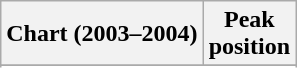<table class="wikitable sortable">
<tr>
<th align="left">Chart (2003–2004)</th>
<th style="text-align:center;">Peak<br>position</th>
</tr>
<tr>
</tr>
<tr>
</tr>
</table>
